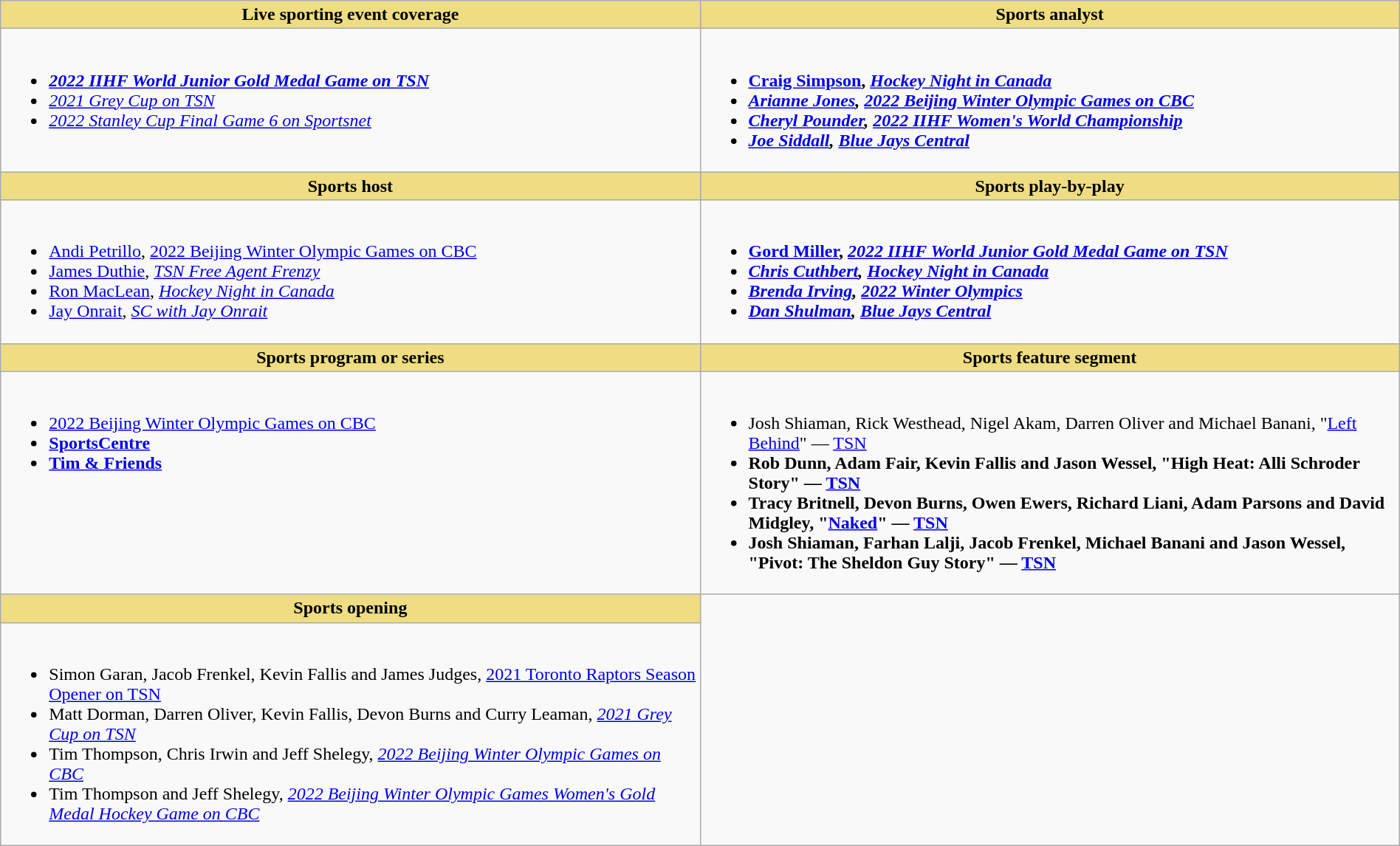<table class=wikitable width="100%">
<tr>
<th style="background:#EEDD82; width:50%">Live sporting event coverage</th>
<th style="background:#EEDD82; width:50%">Sports analyst</th>
</tr>
<tr>
<td valign="top"><br><ul><li> <strong><em><a href='#'>2022 IIHF World Junior Gold Medal Game on TSN</a></em></strong></li><li><em><a href='#'>2021 Grey Cup on TSN</a></em></li><li><em><a href='#'>2022 Stanley Cup Final Game 6 on Sportsnet</a></em></li></ul></td>
<td valign="top"><br><ul><li> <strong><a href='#'>Craig Simpson</a>, <em><a href='#'>Hockey Night in Canada</a><strong><em></li><li><a href='#'>Arianne Jones</a>, </em><a href='#'>2022 Beijing Winter Olympic Games on CBC</a><em></li><li><a href='#'>Cheryl Pounder</a>, </em><a href='#'>2022 IIHF Women's World Championship</a><em></li><li><a href='#'>Joe Siddall</a>, </em><a href='#'>Blue Jays Central</a><em></li></ul></td>
</tr>
<tr>
<th style="background:#EEDD82; width:50%">Sports host</th>
<th style="background:#EEDD82; width:50%">Sports play-by-play</th>
</tr>
<tr>
<td valign="top"><br><ul><li> </strong><a href='#'>Andi Petrillo</a>, </em><a href='#'>2022 Beijing Winter Olympic Games on CBC</a></em></strong></li><li><a href='#'>James Duthie</a>, <em><a href='#'>TSN Free Agent Frenzy</a></em></li><li><a href='#'>Ron MacLean</a>, <em><a href='#'>Hockey Night in Canada</a></em></li><li><a href='#'>Jay Onrait</a>, <em><a href='#'>SC with Jay Onrait</a></em></li></ul></td>
<td valign="top"><br><ul><li> <strong><a href='#'>Gord Miller</a>, <em><a href='#'>2022 IIHF World Junior Gold Medal Game on TSN</a><strong><em></li><li><a href='#'>Chris Cuthbert</a>, </em><a href='#'>Hockey Night in Canada</a><em></li><li><a href='#'>Brenda Irving</a>, </em><a href='#'>2022 Winter Olympics</a><em></li><li><a href='#'>Dan Shulman</a>, </em><a href='#'>Blue Jays Central</a><em></li></ul></td>
</tr>
<tr>
<th style="background:#EEDD82; width:50%">Sports program or series</th>
<th style="background:#EEDD82; width:50%">Sports feature segment</th>
</tr>
<tr>
<td valign="top"><br><ul><li> </em></strong><a href='#'>2022 Beijing Winter Olympic Games on CBC</a><strong><em></li><li></em><a href='#'>SportsCentre</a><em></li><li></em><a href='#'>Tim & Friends</a><em></li></ul></td>
<td valign="top"><br><ul><li> </strong>Josh Shiaman, Rick Westhead, Nigel Akam, Darren Oliver and Michael Banani, "<a href='#'>Left Behind</a>" — <a href='#'>TSN</a><strong></li><li>Rob Dunn, Adam Fair, Kevin Fallis and Jason Wessel, "High Heat: Alli Schroder Story" — <a href='#'>TSN</a></li><li>Tracy Britnell, Devon Burns, Owen Ewers, Richard Liani, Adam Parsons and David Midgley, "<a href='#'>Naked</a>" — <a href='#'>TSN</a></li><li>Josh Shiaman, Farhan Lalji, Jacob Frenkel, Michael Banani and Jason Wessel, "Pivot: The Sheldon Guy Story" — <a href='#'>TSN</a></li></ul></td>
</tr>
<tr>
<th style="background:#EEDD82; width:50%">Sports opening</th>
</tr>
<tr>
<td valign="top"><br><ul><li> </strong>Simon Garan, Jacob Frenkel, Kevin Fallis and James Judges, </em><a href='#'>2021 Toronto Raptors Season Opener on TSN</a></em></strong></li><li>Matt Dorman, Darren Oliver, Kevin Fallis, Devon Burns and Curry Leaman, <em><a href='#'>2021 Grey Cup on TSN</a></em></li><li>Tim Thompson, Chris Irwin and Jeff Shelegy, <em><a href='#'>2022 Beijing Winter Olympic Games on CBC</a></em></li><li>Tim Thompson and Jeff Shelegy, <em><a href='#'>2022 Beijing Winter Olympic Games Women's Gold Medal Hockey Game on CBC</a></em></li></ul></td>
</tr>
</table>
